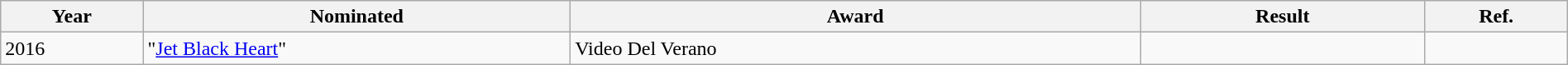<table class="wikitable" style="width:100%;">
<tr>
<th width=5%>Year</th>
<th style="width:15%;">Nominated</th>
<th style="width:20%;">Award</th>
<th style="width:10%;">Result</th>
<th style="width:5%;">Ref.</th>
</tr>
<tr>
<td>2016</td>
<td>"<a href='#'>Jet Black Heart</a>"</td>
<td>Video Del Verano</td>
<td></td>
<td></td>
</tr>
</table>
